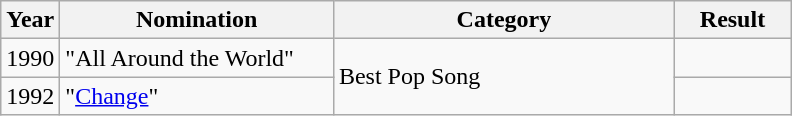<table class="wikitable">
<tr>
<th width="30">Year</th>
<th width="175">Nomination</th>
<th width="220">Category</th>
<th width="70">Result</th>
</tr>
<tr>
<td>1990</td>
<td>"All Around the World"</td>
<td rowspan="2">Best Pop Song</td>
<td></td>
</tr>
<tr>
<td>1992</td>
<td>"<a href='#'>Change</a>"</td>
<td></td>
</tr>
</table>
